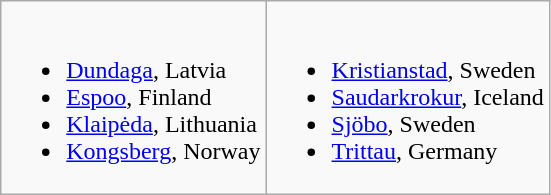<table class="wikitable">
<tr valign="top">
<td><br><ul><li> <a href='#'>Dundaga</a>, Latvia</li><li> <a href='#'>Espoo</a>, Finland</li><li> <a href='#'>Klaipėda</a>, Lithuania</li><li> <a href='#'>Kongsberg</a>, Norway</li></ul></td>
<td><br><ul><li> <a href='#'>Kristianstad</a>, Sweden</li><li> <a href='#'>Saudarkrokur</a>, Iceland</li><li> <a href='#'>Sjöbo</a>, Sweden</li><li> <a href='#'>Trittau</a>, Germany</li></ul></td>
</tr>
</table>
